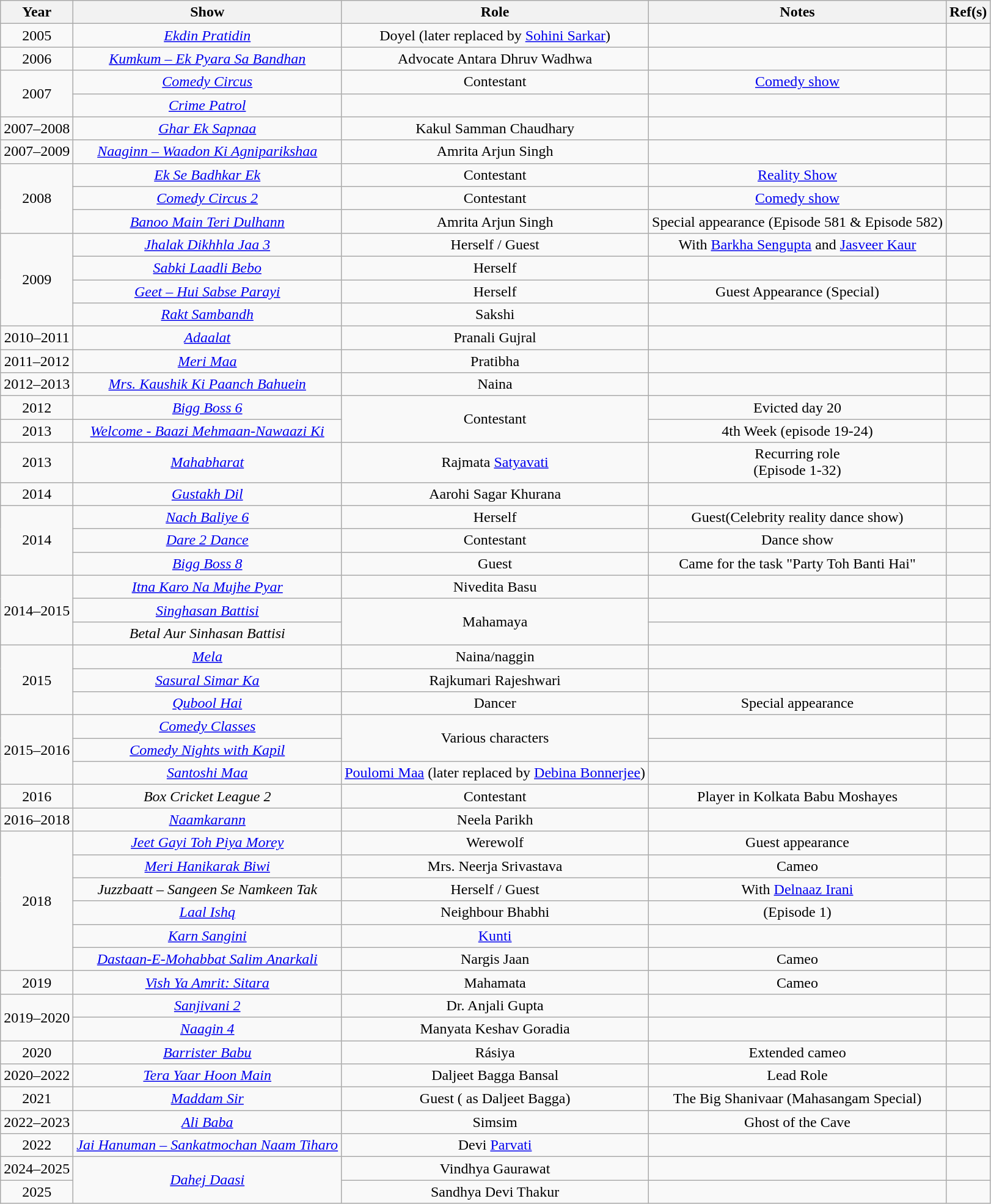<table class="wikitable" style="text-align:center;">
<tr>
<th>Year</th>
<th>Show</th>
<th>Role</th>
<th>Notes</th>
<th>Ref(s)</th>
</tr>
<tr>
<td>2005</td>
<td><em><a href='#'>Ekdin Pratidin</a></em></td>
<td>Doyel (later replaced by <a href='#'>Sohini Sarkar</a>)</td>
<td></td>
<td></td>
</tr>
<tr>
<td>2006</td>
<td><em><a href='#'>Kumkum – Ek Pyara Sa Bandhan</a></em></td>
<td>Advocate Antara Dhruv Wadhwa</td>
<td></td>
<td></td>
</tr>
<tr>
<td rowspan="2">2007</td>
<td><em><a href='#'>Comedy Circus</a></em></td>
<td>Contestant</td>
<td><a href='#'>Comedy show</a></td>
<td></td>
</tr>
<tr>
<td><em><a href='#'>Crime Patrol</a></em></td>
<td></td>
<td></td>
<td></td>
</tr>
<tr>
<td>2007–2008</td>
<td><em><a href='#'>Ghar Ek Sapnaa</a></em></td>
<td>Kakul Samman Chaudhary</td>
<td></td>
<td></td>
</tr>
<tr>
<td>2007–2009</td>
<td><em> <a href='#'>Naaginn – Waadon Ki Agniparikshaa</a></em></td>
<td>Amrita Arjun Singh</td>
<td></td>
<td></td>
</tr>
<tr>
<td rowspan="3">2008</td>
<td><em> <a href='#'>Ek Se Badhkar Ek</a></em></td>
<td>Contestant</td>
<td><a href='#'>Reality Show</a></td>
<td></td>
</tr>
<tr>
<td><em><a href='#'>Comedy Circus 2</a></em></td>
<td>Contestant</td>
<td><a href='#'>Comedy show</a></td>
<td></td>
</tr>
<tr>
<td><em><a href='#'>Banoo Main Teri Dulhann</a></em></td>
<td>Amrita Arjun Singh</td>
<td>Special appearance (Episode 581 & Episode 582)</td>
<td></td>
</tr>
<tr>
<td rowspan="4">2009</td>
<td><em><a href='#'>Jhalak Dikhhla Jaa 3</a></em></td>
<td>Herself / Guest</td>
<td>With <a href='#'>Barkha Sengupta</a> and <a href='#'>Jasveer Kaur</a></td>
<td></td>
</tr>
<tr>
<td><em><a href='#'>Sabki Laadli Bebo</a></em></td>
<td>Herself</td>
<td></td>
<td></td>
</tr>
<tr>
<td><em><a href='#'>Geet – Hui Sabse Parayi</a></em></td>
<td>Herself</td>
<td>Guest Appearance (Special)</td>
<td></td>
</tr>
<tr>
<td><em><a href='#'>Rakt Sambandh</a></em></td>
<td>Sakshi</td>
<td></td>
<td></td>
</tr>
<tr>
<td>2010–2011</td>
<td><em><a href='#'>Adaalat</a></em></td>
<td>Pranali Gujral</td>
<td></td>
<td></td>
</tr>
<tr>
<td>2011–2012</td>
<td><em><a href='#'>Meri Maa</a></em></td>
<td>Pratibha</td>
<td></td>
<td></td>
</tr>
<tr>
<td>2012–2013</td>
<td><em><a href='#'>Mrs. Kaushik Ki Paanch Bahuein</a></em></td>
<td>Naina</td>
<td></td>
<td></td>
</tr>
<tr>
<td>2012</td>
<td><em><a href='#'>Bigg Boss 6</a></em></td>
<td rowspan="2">Contestant</td>
<td>Evicted day 20</td>
<td></td>
</tr>
<tr>
<td>2013</td>
<td><em><a href='#'>Welcome - Baazi Mehmaan-Nawaazi Ki</a></em></td>
<td>4th Week (episode 19-24)</td>
<td></td>
</tr>
<tr>
<td>2013</td>
<td><em><a href='#'>Mahabharat</a></em></td>
<td>Rajmata <a href='#'>Satyavati</a></td>
<td>Recurring role<br>(Episode 1-32)</td>
<td></td>
</tr>
<tr>
<td>2014</td>
<td><em><a href='#'>Gustakh Dil</a></em></td>
<td>Aarohi Sagar Khurana</td>
<td></td>
<td></td>
</tr>
<tr>
<td rowspan="3">2014</td>
<td><em><a href='#'>Nach Baliye 6</a></em></td>
<td>Herself</td>
<td>Guest(Celebrity reality dance show)</td>
<td></td>
</tr>
<tr>
<td><em><a href='#'>Dare 2 Dance</a></em></td>
<td>Contestant</td>
<td>Dance show</td>
<td></td>
</tr>
<tr>
<td><em><a href='#'>Bigg Boss 8</a></em></td>
<td>Guest</td>
<td>Came for the task "Party Toh Banti Hai"</td>
<td></td>
</tr>
<tr>
<td rowspan="3">2014–2015</td>
<td><em><a href='#'>Itna Karo Na Mujhe Pyar</a> </em></td>
<td>Nivedita Basu</td>
<td></td>
<td></td>
</tr>
<tr>
<td><em><a href='#'>Singhasan Battisi</a></em></td>
<td rowspan="2">Mahamaya</td>
<td></td>
<td></td>
</tr>
<tr>
<td><em>Betal Aur Sinhasan Battisi</em></td>
<td></td>
<td></td>
</tr>
<tr>
<td rowspan="3">2015</td>
<td><em><a href='#'>Mela</a></em></td>
<td>Naina/naggin</td>
<td></td>
<td></td>
</tr>
<tr>
<td><em><a href='#'>Sasural Simar Ka</a></em></td>
<td>Rajkumari Rajeshwari</td>
<td></td>
<td></td>
</tr>
<tr>
<td><em><a href='#'>Qubool Hai</a></em></td>
<td>Dancer</td>
<td>Special appearance</td>
<td></td>
</tr>
<tr>
<td rowspan="3">2015–2016</td>
<td><em><a href='#'>Comedy Classes</a></em></td>
<td rowspan="2">Various characters</td>
<td></td>
<td></td>
</tr>
<tr>
<td><em><a href='#'>Comedy Nights with Kapil</a></em></td>
<td></td>
<td></td>
</tr>
<tr>
<td><em><a href='#'>Santoshi Maa</a></em></td>
<td><a href='#'>Poulomi Maa</a> (later replaced by <a href='#'>Debina Bonnerjee</a>)</td>
<td></td>
<td></td>
</tr>
<tr>
<td>2016</td>
<td><em>Box Cricket League 2</em></td>
<td>Contestant</td>
<td>Player in Kolkata Babu Moshayes</td>
<td></td>
</tr>
<tr>
<td>2016–2018</td>
<td><em><a href='#'>Naamkarann</a></em></td>
<td>Neela Parikh</td>
<td></td>
<td></td>
</tr>
<tr>
<td rowspan="6">2018</td>
<td><em><a href='#'>Jeet Gayi Toh Piya Morey</a></em></td>
<td>Werewolf</td>
<td>Guest appearance</td>
<td></td>
</tr>
<tr>
<td><em><a href='#'>Meri Hanikarak Biwi</a></em></td>
<td>Mrs. Neerja Srivastava</td>
<td>Cameo</td>
<td></td>
</tr>
<tr>
<td><em>Juzzbaatt – Sangeen Se Namkeen Tak</em></td>
<td>Herself / Guest</td>
<td>With <a href='#'>Delnaaz Irani</a></td>
<td></td>
</tr>
<tr>
<td><em><a href='#'>Laal Ishq</a></em></td>
<td>Neighbour Bhabhi</td>
<td>(Episode 1)</td>
<td></td>
</tr>
<tr>
<td><em><a href='#'>Karn Sangini</a></em></td>
<td><a href='#'>Kunti</a></td>
<td></td>
<td></td>
</tr>
<tr>
<td><em><a href='#'>Dastaan-E-Mohabbat Salim Anarkali</a></em></td>
<td>Nargis Jaan</td>
<td>Cameo</td>
<td></td>
</tr>
<tr>
<td>2019</td>
<td><em><a href='#'>Vish Ya Amrit: Sitara</a></em></td>
<td>Mahamata</td>
<td>Cameo</td>
<td></td>
</tr>
<tr>
<td rowspan="2">2019–2020</td>
<td><em><a href='#'>Sanjivani 2</a></em></td>
<td>Dr. Anjali Gupta</td>
<td></td>
<td></td>
</tr>
<tr>
<td><em><a href='#'>Naagin 4</a></em></td>
<td>Manyata Keshav Goradia</td>
<td></td>
<td></td>
</tr>
<tr>
<td>2020</td>
<td><em><a href='#'>Barrister Babu</a></em></td>
<td>Rásiya</td>
<td>Extended cameo</td>
<td></td>
</tr>
<tr>
<td>2020–2022</td>
<td><em><a href='#'>Tera Yaar Hoon Main</a></em></td>
<td>Daljeet Bagga Bansal</td>
<td>Lead Role</td>
<td></td>
</tr>
<tr>
<td>2021</td>
<td><em><a href='#'>Maddam Sir</a></em></td>
<td>Guest ( as Daljeet Bagga)</td>
<td>The Big Shanivaar (Mahasangam Special)</td>
<td></td>
</tr>
<tr>
<td>2022–2023</td>
<td><em><a href='#'>Ali Baba</a></em></td>
<td>Simsim</td>
<td>Ghost of the Cave</td>
<td></td>
</tr>
<tr>
<td>2022</td>
<td><em><a href='#'>Jai Hanuman – Sankatmochan Naam Tiharo</a></em></td>
<td>Devi <a href='#'>Parvati</a></td>
<td></td>
<td></td>
</tr>
<tr>
<td>2024–2025</td>
<td rowspan="2"><em><a href='#'>Dahej Daasi</a></em></td>
<td>Vindhya Gaurawat</td>
<td></td>
<td></td>
</tr>
<tr>
<td>2025</td>
<td>Sandhya Devi Thakur</td>
<td></td>
<td></td>
</tr>
</table>
